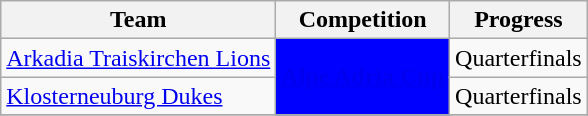<table class="wikitable sortable">
<tr>
<th>Team</th>
<th>Competition</th>
<th>Progress</th>
</tr>
<tr>
<td><a href='#'>Arkadia Traiskirchen Lions</a></td>
<td rowspan="2" style="background-color:blue;color:#D0D3D4;text-align:center"><strong><a href='#'><span>Alpe Adria Cup</span></a></strong></td>
<td>Quarterfinals</td>
</tr>
<tr>
<td><a href='#'>Klosterneuburg Dukes</a></td>
<td>Quarterfinals</td>
</tr>
<tr>
</tr>
</table>
